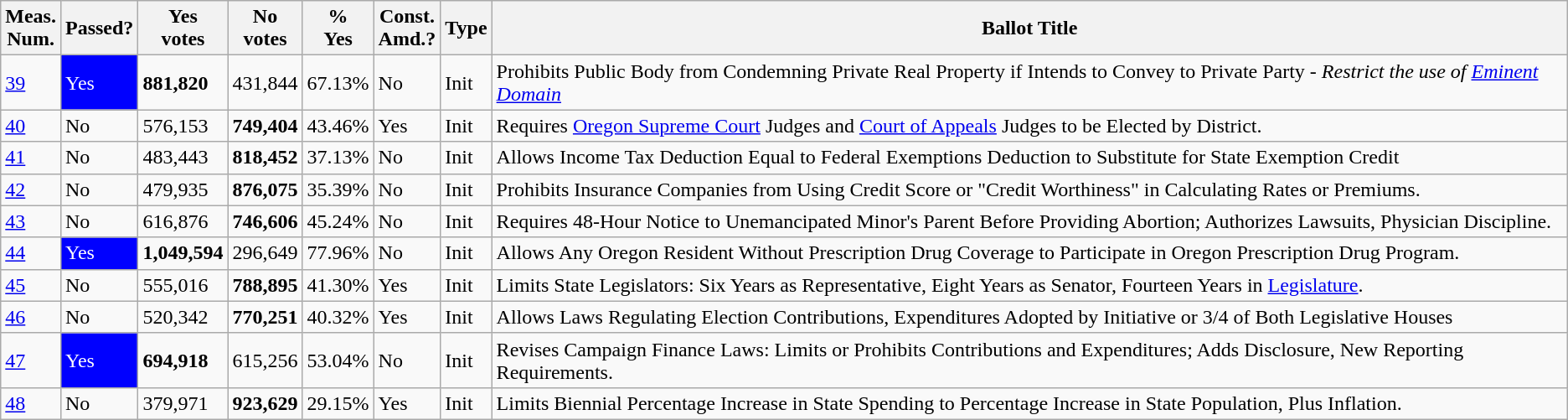<table class="wikitable sortable">
<tr>
<th>Meas.<br>Num.</th>
<th>Passed?</th>
<th>Yes<br>votes</th>
<th>No<br>votes</th>
<th>%<br>Yes</th>
<th>Const.<br>Amd.?</th>
<th>Type</th>
<th>Ballot Title</th>
</tr>
<tr>
<td><a href='#'>39</a></td>
<td style="background:blue;color:white">Yes</td>
<td><strong>881,820</strong></td>
<td>431,844</td>
<td>67.13%</td>
<td>No</td>
<td>Init</td>
<td>Prohibits Public Body from Condemning Private Real Property if Intends to Convey to Private Party - <em>Restrict the use of <a href='#'>Eminent Domain</a></em></td>
</tr>
<tr>
<td><a href='#'>40</a></td>
<td>No</td>
<td>576,153</td>
<td><strong>749,404</strong></td>
<td>43.46%</td>
<td>Yes</td>
<td>Init</td>
<td>Requires <a href='#'>Oregon Supreme Court</a> Judges and <a href='#'>Court of Appeals</a> Judges to be Elected by District.</td>
</tr>
<tr>
<td><a href='#'>41</a></td>
<td>No</td>
<td>483,443</td>
<td><strong>818,452</strong></td>
<td>37.13%</td>
<td>No</td>
<td>Init</td>
<td>Allows Income Tax Deduction Equal to Federal Exemptions Deduction to Substitute for State Exemption Credit</td>
</tr>
<tr>
<td><a href='#'>42</a></td>
<td>No</td>
<td>479,935</td>
<td><strong>876,075</strong></td>
<td>35.39%</td>
<td>No</td>
<td>Init</td>
<td>Prohibits Insurance Companies from Using Credit Score or "Credit Worthiness" in Calculating Rates or Premiums.</td>
</tr>
<tr>
<td><a href='#'>43</a></td>
<td>No</td>
<td>616,876</td>
<td><strong>746,606</strong></td>
<td>45.24%</td>
<td>No</td>
<td>Init</td>
<td>Requires 48-Hour Notice to Unemancipated Minor's Parent Before Providing Abortion; Authorizes Lawsuits, Physician Discipline.</td>
</tr>
<tr>
<td><a href='#'>44</a></td>
<td style="background:blue;color:white">Yes</td>
<td><strong>1,049,594</strong></td>
<td>296,649</td>
<td>77.96%</td>
<td>No</td>
<td>Init</td>
<td>Allows Any Oregon Resident Without Prescription Drug Coverage to Participate in Oregon Prescription Drug Program.</td>
</tr>
<tr>
<td><a href='#'>45</a></td>
<td>No</td>
<td>555,016</td>
<td><strong>788,895</strong></td>
<td>41.30%</td>
<td>Yes</td>
<td>Init</td>
<td>Limits State Legislators: Six Years as Representative, Eight Years as Senator, Fourteen Years in <a href='#'>Legislature</a>.</td>
</tr>
<tr>
<td><a href='#'>46</a></td>
<td>No</td>
<td>520,342</td>
<td><strong>770,251</strong></td>
<td>40.32%</td>
<td>Yes</td>
<td>Init</td>
<td>Allows Laws Regulating Election Contributions, Expenditures Adopted by Initiative or 3/4 of Both Legislative Houses</td>
</tr>
<tr>
<td><a href='#'>47</a></td>
<td style="background:blue;color:white">Yes</td>
<td><strong>694,918</strong></td>
<td>615,256</td>
<td>53.04%</td>
<td>No</td>
<td>Init</td>
<td>Revises Campaign Finance Laws: Limits or Prohibits Contributions and Expenditures; Adds Disclosure, New Reporting Requirements.</td>
</tr>
<tr>
<td><a href='#'>48</a></td>
<td>No</td>
<td>379,971</td>
<td><strong>923,629</strong></td>
<td>29.15%</td>
<td>Yes</td>
<td>Init</td>
<td>Limits Biennial Percentage Increase in State Spending to Percentage Increase in State Population, Plus Inflation.</td>
</tr>
</table>
